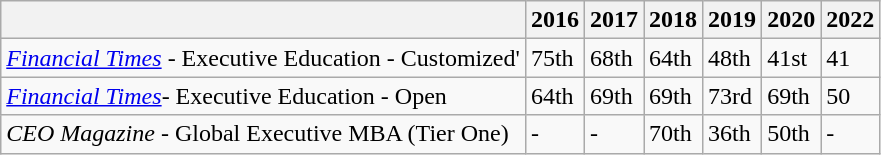<table class="wikitable">
<tr>
<th></th>
<th>2016</th>
<th>2017</th>
<th>2018</th>
<th>2019</th>
<th>2020</th>
<th>2022</th>
</tr>
<tr 2019>
<td><em><a href='#'>Financial Times</a></em> - Executive Education - Customized'</td>
<td>75th</td>
<td>68th</td>
<td>64th</td>
<td>48th</td>
<td>41st</td>
<td>41</td>
</tr>
<tr>
<td><em><a href='#'>Financial Times</a></em>- Executive Education - Open</td>
<td>64th</td>
<td>69th</td>
<td>69th</td>
<td>73rd</td>
<td>69th</td>
<td>50</td>
</tr>
<tr>
<td><em>CEO Magazine</em> - Global Executive MBA (Tier One)</td>
<td>-</td>
<td>-</td>
<td>70th</td>
<td>36th</td>
<td>50th</td>
<td>-</td>
</tr>
</table>
